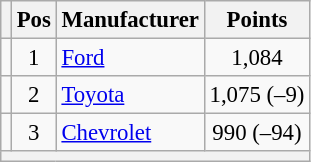<table class="wikitable" style="font-size: 95%;">
<tr>
<th></th>
<th>Pos</th>
<th>Manufacturer</th>
<th>Points</th>
</tr>
<tr>
<td align="left"></td>
<td style="text-align:center;">1</td>
<td><a href='#'>Ford</a></td>
<td style="text-align:center;">1,084</td>
</tr>
<tr>
<td align="left"></td>
<td style="text-align:center;">2</td>
<td><a href='#'>Toyota</a></td>
<td style="text-align:center;">1,075 (–9)</td>
</tr>
<tr>
<td align="left"></td>
<td style="text-align:center;">3</td>
<td><a href='#'>Chevrolet</a></td>
<td style="text-align:center;">990 (–94)</td>
</tr>
<tr class="sortbottom">
<th colspan="9"></th>
</tr>
</table>
